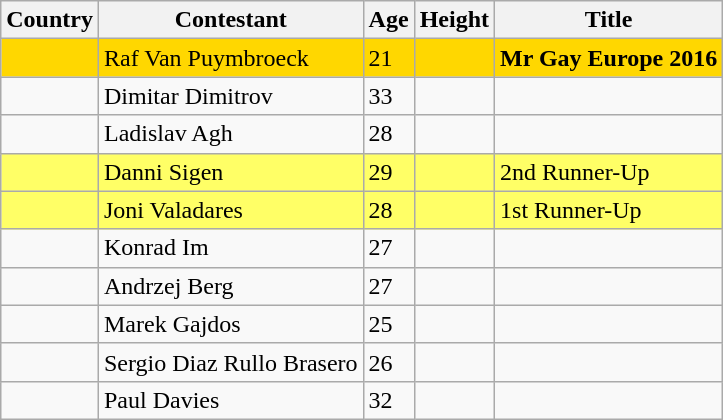<table class="sortable wikitable">
<tr>
<th>Country</th>
<th>Contestant</th>
<th>Age</th>
<th>Height</th>
<th>Title</th>
</tr>
<tr style="background:gold">
<td><strong></strong></td>
<td>Raf Van Puymbroeck</td>
<td>21</td>
<td></td>
<td><strong>Mr Gay Europe 2016</strong></td>
</tr>
<tr>
<td><strong></strong></td>
<td>Dimitar Dimitrov</td>
<td>33</td>
<td></td>
<td></td>
</tr>
<tr>
<td><strong></strong></td>
<td>Ladislav Agh</td>
<td>28</td>
<td></td>
<td></td>
</tr>
<tr style="background:#FFFF66">
<td><strong></strong></td>
<td>Danni Sigen</td>
<td>29</td>
<td></td>
<td>2nd Runner-Up</td>
</tr>
<tr style="background:#FFFF66">
<td><strong></strong></td>
<td>Joni Valadares</td>
<td>28</td>
<td></td>
<td>1st Runner-Up</td>
</tr>
<tr>
<td><strong></strong></td>
<td>Konrad Im</td>
<td>27</td>
<td></td>
<td></td>
</tr>
<tr>
<td><strong></strong></td>
<td>Andrzej Berg</td>
<td>27</td>
<td></td>
<td></td>
</tr>
<tr>
<td><strong></strong></td>
<td>Marek Gajdos</td>
<td>25</td>
<td></td>
<td></td>
</tr>
<tr>
<td><strong></strong></td>
<td>Sergio Diaz Rullo Brasero</td>
<td>26</td>
<td></td>
<td></td>
</tr>
<tr>
<td><strong></strong></td>
<td>Paul Davies</td>
<td>32</td>
<td></td>
<td></td>
</tr>
</table>
